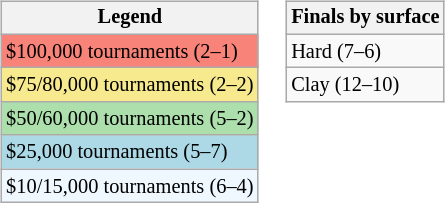<table>
<tr valign=top>
<td><br><table class=wikitable style="font-size:85%">
<tr>
<th>Legend</th>
</tr>
<tr style="background:#f88379;">
<td>$100,000 tournaments (2–1)</td>
</tr>
<tr style="background:#f7e98e;">
<td>$75/80,000 tournaments (2–2)</td>
</tr>
<tr style="background:#addfad;">
<td>$50/60,000 tournaments (5–2)</td>
</tr>
<tr style="background:lightblue;">
<td>$25,000 tournaments (5–7)</td>
</tr>
<tr style="background:#f0f8ff;">
<td>$10/15,000 tournaments (6–4)</td>
</tr>
</table>
</td>
<td><br><table class=wikitable style="font-size:85%">
<tr>
<th>Finals by surface</th>
</tr>
<tr>
<td>Hard (7–6)</td>
</tr>
<tr>
<td>Clay (12–10)</td>
</tr>
</table>
</td>
</tr>
</table>
